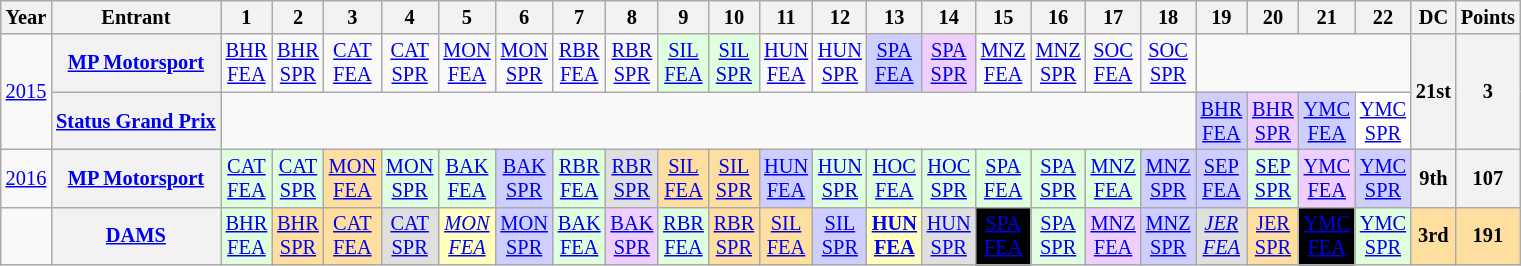<table class="wikitable" style="text-align:center; font-size:85%">
<tr>
<th>Year</th>
<th>Entrant</th>
<th>1</th>
<th>2</th>
<th>3</th>
<th>4</th>
<th>5</th>
<th>6</th>
<th>7</th>
<th>8</th>
<th>9</th>
<th>10</th>
<th>11</th>
<th>12</th>
<th>13</th>
<th>14</th>
<th>15</th>
<th>16</th>
<th>17</th>
<th>18</th>
<th>19</th>
<th>20</th>
<th>21</th>
<th>22</th>
<th>DC</th>
<th>Points</th>
</tr>
<tr>
<td rowspan=2><a href='#'>2015</a></td>
<th nowrap><a href='#'>MP Motorsport</a></th>
<td><a href='#'>BHR<br>FEA</a></td>
<td><a href='#'>BHR<br>SPR</a></td>
<td><a href='#'>CAT<br>FEA</a></td>
<td><a href='#'>CAT<br>SPR</a></td>
<td><a href='#'>MON<br>FEA</a></td>
<td><a href='#'>MON<br>SPR</a></td>
<td><a href='#'>RBR<br>FEA</a></td>
<td><a href='#'>RBR<br>SPR</a></td>
<td style="background:#DFFFDF;"><a href='#'>SIL<br>FEA</a><br></td>
<td style="background:#DFFFDF;"><a href='#'>SIL<br>SPR</a><br></td>
<td><a href='#'>HUN<br>FEA</a></td>
<td><a href='#'>HUN<br>SPR</a></td>
<td style="background:#CFCFFF;"><a href='#'>SPA<br>FEA</a><br></td>
<td style="background:#EFCFFF;"><a href='#'>SPA<br>SPR</a><br></td>
<td><a href='#'>MNZ<br>FEA</a></td>
<td><a href='#'>MNZ<br>SPR</a></td>
<td><a href='#'>SOC<br>FEA</a></td>
<td><a href='#'>SOC<br>SPR</a></td>
<td colspan=4></td>
<th rowspan=2>21st</th>
<th rowspan=2>3</th>
</tr>
<tr>
<th nowrap><a href='#'>Status Grand Prix</a></th>
<td colspan=18></td>
<td style="background:#CFCFFF;"><a href='#'>BHR<br>FEA</a><br></td>
<td style="background:#EFCFFF;"><a href='#'>BHR<br>SPR</a><br></td>
<td style="background:#CFCFFF;"><a href='#'>YMC<br>FEA</a><br></td>
<td style="background:#FFFFFF;"><a href='#'>YMC<br>SPR</a><br></td>
</tr>
<tr>
<td><a href='#'>2016</a></td>
<th nowrap><a href='#'>MP Motorsport</a></th>
<td style="background:#DFFFDF;"><a href='#'>CAT<br>FEA</a><br></td>
<td style="background:#DFFFDF;"><a href='#'>CAT<br>SPR</a><br></td>
<td style="background:#FFDF9F;"><a href='#'>MON<br>FEA</a><br></td>
<td style="background:#DFFFDF;"><a href='#'>MON<br>SPR</a><br></td>
<td style="background:#DFFFDF;"><a href='#'>BAK<br>FEA</a><br></td>
<td style="background:#CFCFFF;"><a href='#'>BAK<br>SPR</a><br></td>
<td style="background:#DFFFDF;"><a href='#'>RBR<br>FEA</a><br></td>
<td style="background:#DFDFDF;"><a href='#'>RBR<br>SPR</a><br></td>
<td style="background:#FFDF9F;"><a href='#'>SIL<br>FEA</a><br></td>
<td style="background:#FFDF9F;"><a href='#'>SIL<br>SPR</a><br></td>
<td style="background:#CFCFFF;"><a href='#'>HUN<br>FEA</a><br></td>
<td style="background:#DFFFDF;"><a href='#'>HUN<br>SPR</a><br></td>
<td style="background:#DFFFDF;"><a href='#'>HOC<br>FEA</a><br></td>
<td style="background:#DFFFDF;"><a href='#'>HOC<br>SPR</a><br></td>
<td style="background:#DFFFDF;"><a href='#'>SPA<br>FEA</a><br></td>
<td style="background:#DFFFDF;"><a href='#'>SPA<br>SPR</a><br></td>
<td style="background:#DFFFDF;"><a href='#'>MNZ<br>FEA</a><br></td>
<td style="background:#CFCFFF;"><a href='#'>MNZ<br>SPR</a><br></td>
<td style="background:#CFCFFF;"><a href='#'>SEP<br>FEA</a><br></td>
<td style="background:#DFFFDF;"><a href='#'>SEP<br>SPR</a><br></td>
<td style="background:#EFCFFF;"><a href='#'>YMC<br>FEA</a><br></td>
<td style="background:#CFCFFF;"><a href='#'>YMC<br>SPR</a><br></td>
<th>9th</th>
<th>107</th>
</tr>
<tr>
<td></td>
<th><a href='#'>DAMS</a></th>
<td style="background:#DFFFDF;"><a href='#'>BHR<br>FEA</a><br></td>
<td style="background:#FFDF9F;"><a href='#'>BHR<br>SPR</a><br></td>
<td style="background:#FFDF9F;"><a href='#'>CAT<br>FEA</a><br></td>
<td style="background:#DFDFDF;"><a href='#'>CAT<br>SPR</a><br></td>
<td style="background:#FFFFBF;"><em><a href='#'>MON<br>FEA</a></em><br></td>
<td style="background:#CFCFFF;"><a href='#'>MON<br>SPR</a><br></td>
<td style="background:#DFFFDF;"><a href='#'>BAK<br>FEA</a><br></td>
<td style="background:#EFCFFF;"><a href='#'>BAK<br>SPR</a><br></td>
<td style="background:#DFFFDF;"><a href='#'>RBR<br>FEA</a><br></td>
<td style="background:#FFDF9F;"><a href='#'>RBR<br>SPR</a><br></td>
<td style="background:#FFDF9F;"><a href='#'>SIL<br>FEA</a><br></td>
<td style="background:#CFCFFF;"><a href='#'>SIL<br>SPR</a><br></td>
<td style="background:#FFFFBF;"><strong><a href='#'>HUN<br>FEA</a></strong><br></td>
<td style="background:#DFDFDF;"><a href='#'>HUN<br>SPR</a><br></td>
<td style="background-color:#000000;color:white"><a href='#'><span>SPA<br>FEA</span></a><br></td>
<td style="background:#DFFFDF;"><a href='#'>SPA<br>SPR</a><br></td>
<td style="background:#EFCFFF;"><a href='#'>MNZ<br>FEA</a><br></td>
<td style="background:#CFCFFF;"><a href='#'>MNZ<br>SPR</a><br></td>
<td style="background:#DFDFDF;"><em><a href='#'>JER<br>FEA</a></em><br></td>
<td style="background:#FFDF9F;"><a href='#'>JER<br>SPR</a><br></td>
<td style="background-color:#000000;color:white"><a href='#'><span>YMC<br>FEA</span></a><br></td>
<td style="background:#DFFFDF;"><a href='#'>YMC<br>SPR</a><br></td>
<th style="background:#FFDF9F;">3rd</th>
<th style="background:#FFDF9F;">191</th>
</tr>
</table>
